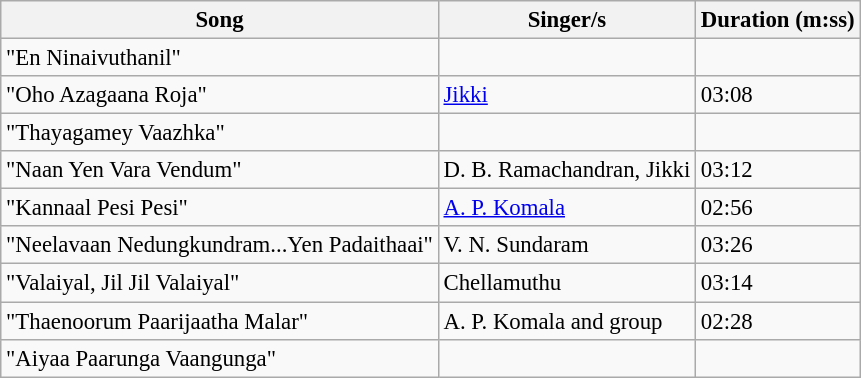<table class="wikitable" style="font-size:95%;">
<tr>
<th>Song</th>
<th>Singer/s</th>
<th>Duration (m:ss)</th>
</tr>
<tr>
<td>"En Ninaivuthanil"</td>
<td></td>
<td></td>
</tr>
<tr>
<td>"Oho Azagaana Roja"</td>
<td><a href='#'>Jikki</a></td>
<td>03:08</td>
</tr>
<tr>
<td>"Thayagamey Vaazhka"</td>
<td></td>
<td></td>
</tr>
<tr>
<td>"Naan Yen Vara Vendum"</td>
<td>D. B. Ramachandran, Jikki</td>
<td>03:12</td>
</tr>
<tr>
<td>"Kannaal Pesi Pesi"</td>
<td><a href='#'>A. P. Komala</a></td>
<td>02:56</td>
</tr>
<tr>
<td>"Neelavaan Nedungkundram...Yen Padaithaai"</td>
<td>V. N. Sundaram</td>
<td>03:26</td>
</tr>
<tr>
<td>"Valaiyal, Jil Jil Valaiyal"</td>
<td>Chellamuthu</td>
<td>03:14</td>
</tr>
<tr>
<td>"Thaenoorum Paarijaatha Malar"</td>
<td>A. P. Komala and group</td>
<td>02:28</td>
</tr>
<tr>
<td>"Aiyaa Paarunga Vaangunga"</td>
<td></td>
<td></td>
</tr>
</table>
